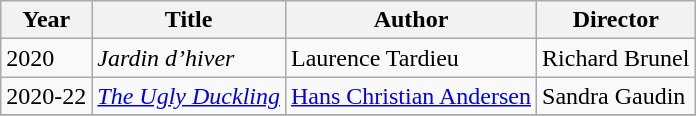<table class="wikitable">
<tr>
<th>Year</th>
<th>Title</th>
<th>Author</th>
<th>Director</th>
</tr>
<tr>
<td>2020</td>
<td><em>Jardin d’hiver</em></td>
<td>Laurence Tardieu</td>
<td>Richard Brunel</td>
</tr>
<tr>
<td>2020-22</td>
<td><em><a href='#'>The Ugly Duckling</a></em></td>
<td><a href='#'>Hans Christian Andersen</a></td>
<td>Sandra Gaudin</td>
</tr>
<tr>
</tr>
</table>
